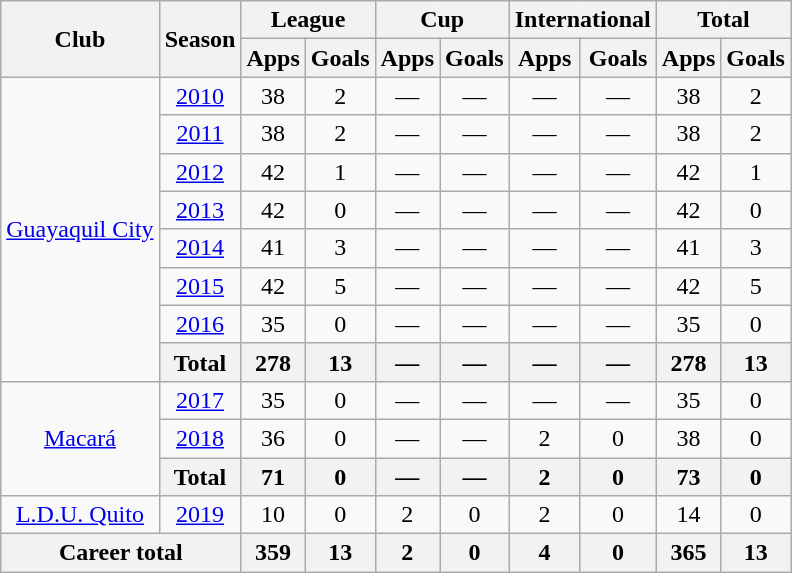<table class="wikitable" style="text-align: center;">
<tr>
<th rowspan="2">Club</th>
<th rowspan="2">Season</th>
<th colspan="2">League</th>
<th colspan="2">Cup</th>
<th colspan="2">International</th>
<th colspan="2">Total</th>
</tr>
<tr>
<th>Apps</th>
<th>Goals</th>
<th>Apps</th>
<th>Goals</th>
<th>Apps</th>
<th>Goals</th>
<th>Apps</th>
<th>Goals</th>
</tr>
<tr>
<td rowspan="8"><a href='#'>Guayaquil City</a></td>
<td><a href='#'>2010</a></td>
<td>38</td>
<td>2</td>
<td>—</td>
<td>—</td>
<td>—</td>
<td>—</td>
<td>38</td>
<td>2</td>
</tr>
<tr>
<td><a href='#'>2011</a></td>
<td>38</td>
<td>2</td>
<td>—</td>
<td>—</td>
<td>—</td>
<td>—</td>
<td>38</td>
<td>2</td>
</tr>
<tr>
<td><a href='#'>2012</a></td>
<td>42</td>
<td>1</td>
<td>—</td>
<td>—</td>
<td>—</td>
<td>—</td>
<td>42</td>
<td>1</td>
</tr>
<tr>
<td><a href='#'>2013</a></td>
<td>42</td>
<td>0</td>
<td>—</td>
<td>—</td>
<td>—</td>
<td>—</td>
<td>42</td>
<td>0</td>
</tr>
<tr>
<td><a href='#'>2014</a></td>
<td>41</td>
<td>3</td>
<td>—</td>
<td>—</td>
<td>—</td>
<td>—</td>
<td>41</td>
<td>3</td>
</tr>
<tr>
<td><a href='#'>2015</a></td>
<td>42</td>
<td>5</td>
<td>—</td>
<td>—</td>
<td>—</td>
<td>—</td>
<td>42</td>
<td>5</td>
</tr>
<tr>
<td><a href='#'>2016</a></td>
<td>35</td>
<td>0</td>
<td>—</td>
<td>—</td>
<td>—</td>
<td>—</td>
<td>35</td>
<td>0</td>
</tr>
<tr>
<th>Total</th>
<th>278</th>
<th>13</th>
<th>—</th>
<th>—</th>
<th>—</th>
<th>—</th>
<th>278</th>
<th>13</th>
</tr>
<tr>
<td rowspan="3"><a href='#'>Macará</a></td>
<td><a href='#'>2017</a></td>
<td>35</td>
<td>0</td>
<td>—</td>
<td>—</td>
<td>—</td>
<td>—</td>
<td>35</td>
<td>0</td>
</tr>
<tr>
<td><a href='#'>2018</a></td>
<td>36</td>
<td>0</td>
<td>—</td>
<td>—</td>
<td>2</td>
<td>0</td>
<td>38</td>
<td>0</td>
</tr>
<tr>
<th>Total</th>
<th>71</th>
<th>0</th>
<th>—</th>
<th>—</th>
<th>2</th>
<th>0</th>
<th>73</th>
<th>0</th>
</tr>
<tr>
<td rowspan="1"><a href='#'>L.D.U. Quito</a></td>
<td><a href='#'>2019</a></td>
<td>10</td>
<td>0</td>
<td>2</td>
<td>0</td>
<td>2</td>
<td>0</td>
<td>14</td>
<td>0</td>
</tr>
<tr>
<th colspan="2">Career total</th>
<th>359</th>
<th>13</th>
<th>2</th>
<th>0</th>
<th>4</th>
<th>0</th>
<th>365</th>
<th>13</th>
</tr>
</table>
